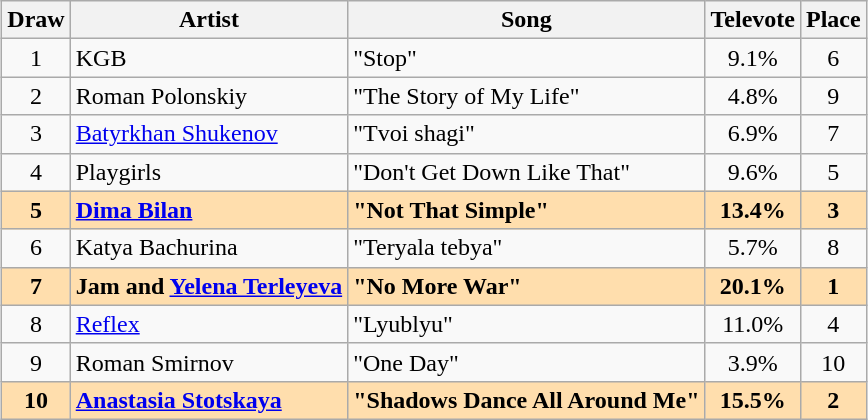<table class="sortable wikitable" style="margin: 1em auto 1em auto; text-align:center">
<tr>
<th>Draw</th>
<th>Artist</th>
<th>Song</th>
<th>Televote</th>
<th>Place</th>
</tr>
<tr>
<td>1</td>
<td align="left">KGB</td>
<td align="left">"Stop"</td>
<td>9.1%</td>
<td>6</td>
</tr>
<tr>
<td>2</td>
<td align="left">Roman Polonskiy</td>
<td align="left">"The Story of My Life"</td>
<td>4.8%</td>
<td>9</td>
</tr>
<tr>
<td>3</td>
<td align="left"><a href='#'>Batyrkhan Shukenov</a></td>
<td align="left">"Tvoi shagi"</td>
<td>6.9%</td>
<td>7</td>
</tr>
<tr>
<td>4</td>
<td align="left">Playgirls</td>
<td align="left">"Don't Get Down Like That"</td>
<td>9.6%</td>
<td>5</td>
</tr>
<tr style="font-weight:bold; background:navajowhite;">
<td>5</td>
<td align="left"><a href='#'>Dima Bilan</a></td>
<td align="left">"Not That Simple"</td>
<td>13.4%</td>
<td>3</td>
</tr>
<tr>
<td>6</td>
<td align="left">Katya Bachurina</td>
<td align="left">"Teryala tebya"</td>
<td>5.7%</td>
<td>8</td>
</tr>
<tr style="font-weight:bold; background:navajowhite;">
<td>7</td>
<td align="left">Jam and <a href='#'>Yelena Terleyeva</a></td>
<td align="left">"No More War"</td>
<td>20.1%</td>
<td>1</td>
</tr>
<tr>
<td>8</td>
<td align="left"><a href='#'>Reflex</a></td>
<td align="left">"Lyublyu"</td>
<td>11.0%</td>
<td>4</td>
</tr>
<tr>
<td>9</td>
<td align="left">Roman Smirnov</td>
<td align="left">"One Day"</td>
<td>3.9%</td>
<td>10</td>
</tr>
<tr style="font-weight:bold; background:navajowhite;">
<td>10</td>
<td align="left"><a href='#'>Anastasia Stotskaya</a></td>
<td align="left">"Shadows Dance All Around Me"</td>
<td>15.5%</td>
<td>2</td>
</tr>
</table>
